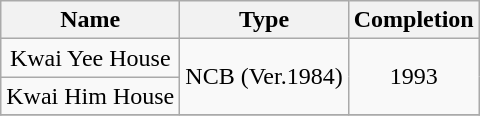<table class="wikitable" style="text-align: center">
<tr>
<th>Name</th>
<th>Type</th>
<th>Completion</th>
</tr>
<tr>
<td>Kwai Yee House</td>
<td rowspan="2">NCB (Ver.1984)</td>
<td rowspan="2">1993</td>
</tr>
<tr>
<td>Kwai Him House</td>
</tr>
<tr>
</tr>
</table>
